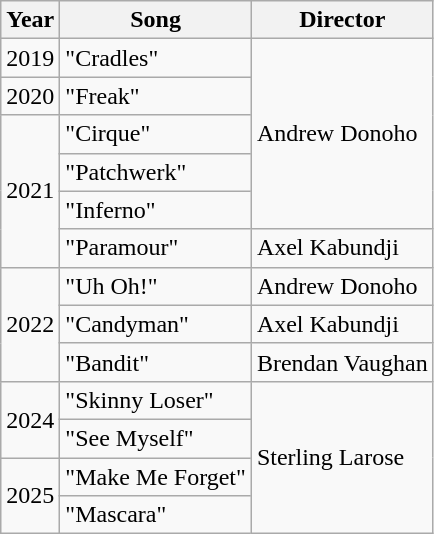<table class="wikitable">
<tr>
<th>Year</th>
<th>Song</th>
<th>Director</th>
</tr>
<tr>
<td>2019</td>
<td>"Cradles"</td>
<td rowspan="5">Andrew Donoho</td>
</tr>
<tr>
<td>2020</td>
<td>"Freak" </td>
</tr>
<tr>
<td rowspan="4">2021</td>
<td>"Cirque"</td>
</tr>
<tr>
<td>"Patchwerk" </td>
</tr>
<tr>
<td>"Inferno" </td>
</tr>
<tr>
<td>"Paramour" </td>
<td>Axel Kabundji</td>
</tr>
<tr>
<td rowspan="3">2022</td>
<td>"Uh Oh!" </td>
<td>Andrew Donoho</td>
</tr>
<tr>
<td>"Candyman"</td>
<td>Axel Kabundji</td>
</tr>
<tr>
<td>"Bandit"</td>
<td>Brendan Vaughan</td>
</tr>
<tr>
<td rowspan="2">2024</td>
<td>"Skinny Loser"</td>
<td rowspan="4">Sterling Larose</td>
</tr>
<tr>
<td>"See Myself"</td>
</tr>
<tr>
<td rowspan="2">2025</td>
<td>"Make Me Forget"</td>
</tr>
<tr>
<td>"Mascara"</td>
</tr>
</table>
